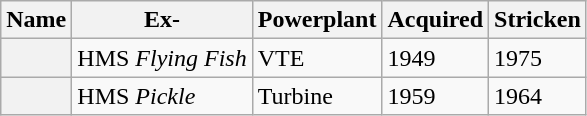<table class="wikitable sortable plainrowheaders">
<tr>
<th scope="col">Name</th>
<th scope="col">Ex-</th>
<th scope="col">Powerplant</th>
<th scope="col">Acquired</th>
<th scope="col">Stricken</th>
</tr>
<tr>
<th scope="row"></th>
<td>HMS <em>Flying Fish</em></td>
<td>VTE</td>
<td>1949</td>
<td>1975</td>
</tr>
<tr>
<th scope="row"></th>
<td>HMS <em>Pickle</em></td>
<td>Turbine</td>
<td>1959</td>
<td>1964</td>
</tr>
</table>
